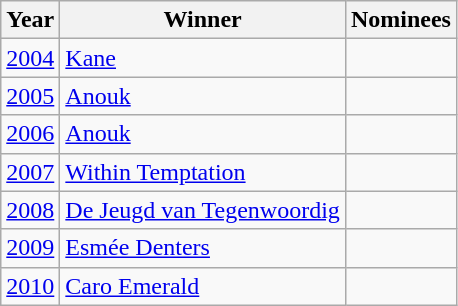<table class="wikitable">
<tr>
<th>Year</th>
<th>Winner</th>
<th>Nominees</th>
</tr>
<tr>
<td><a href='#'>2004</a></td>
<td><a href='#'>Kane</a></td>
<td></td>
</tr>
<tr>
<td><a href='#'>2005</a></td>
<td><a href='#'>Anouk</a></td>
<td></td>
</tr>
<tr>
<td><a href='#'>2006</a></td>
<td><a href='#'>Anouk</a></td>
<td></td>
</tr>
<tr>
<td><a href='#'>2007</a></td>
<td><a href='#'>Within Temptation</a></td>
<td></td>
</tr>
<tr>
<td><a href='#'>2008</a></td>
<td><a href='#'>De Jeugd van Tegenwoordig</a></td>
<td></td>
</tr>
<tr>
<td><a href='#'>2009</a></td>
<td><a href='#'>Esmée Denters</a></td>
<td></td>
</tr>
<tr>
<td><a href='#'>2010</a></td>
<td><a href='#'>Caro Emerald</a></td>
<td></td>
</tr>
</table>
